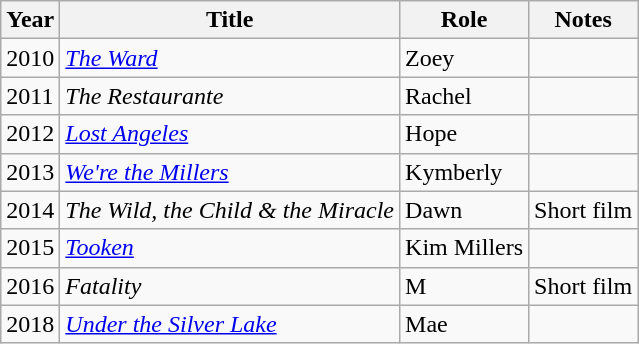<table class="wikitable sortable">
<tr>
<th>Year</th>
<th>Title</th>
<th>Role</th>
<th class="unsortable">Notes</th>
</tr>
<tr>
<td>2010</td>
<td><em><a href='#'>The Ward</a></em></td>
<td>Zoey</td>
<td></td>
</tr>
<tr>
<td>2011</td>
<td><em>The Restaurante</em></td>
<td>Rachel</td>
<td></td>
</tr>
<tr>
<td>2012</td>
<td><em><a href='#'>Lost Angeles</a></em></td>
<td>Hope</td>
<td></td>
</tr>
<tr>
<td>2013</td>
<td><em><a href='#'>We're the Millers</a></em></td>
<td>Kymberly</td>
<td></td>
</tr>
<tr>
<td>2014</td>
<td><em>The Wild, the Child & the Miracle</em></td>
<td>Dawn</td>
<td>Short film</td>
</tr>
<tr>
<td>2015</td>
<td><em><a href='#'>Tooken</a></em></td>
<td>Kim Millers</td>
<td></td>
</tr>
<tr>
<td>2016</td>
<td><em>Fatality</em></td>
<td>M</td>
<td>Short film</td>
</tr>
<tr>
<td>2018</td>
<td><em><a href='#'>Under the Silver Lake</a></em></td>
<td>Mae</td>
<td></td>
</tr>
</table>
